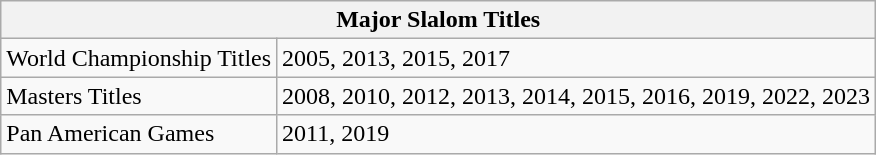<table class="wikitable">
<tr>
<th colspan="2">Major Slalom Titles</th>
</tr>
<tr>
<td>World Championship Titles</td>
<td>2005, 2013, 2015, 2017</td>
</tr>
<tr>
<td>Masters Titles</td>
<td>2008, 2010, 2012, 2013, 2014, 2015, 2016, 2019, 2022, 2023</td>
</tr>
<tr>
<td>Pan American Games</td>
<td>2011, 2019</td>
</tr>
</table>
